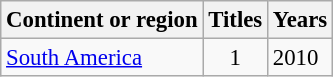<table class="wikitable" style="font-size: 95%;">
<tr>
<th>Continent or region</th>
<th>Titles</th>
<th>Years</th>
</tr>
<tr>
<td><a href='#'>South America</a></td>
<td style="text-align:center;">1</td>
<td>2010</td>
</tr>
</table>
